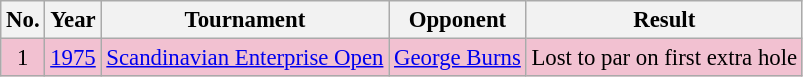<table class="wikitable" style="font-size:95%;">
<tr>
<th>No.</th>
<th>Year</th>
<th>Tournament</th>
<th>Opponent</th>
<th>Result</th>
</tr>
<tr style="background:#F2C1D1;">
<td align=center>1</td>
<td><a href='#'>1975</a></td>
<td><a href='#'>Scandinavian Enterprise Open</a></td>
<td> <a href='#'>George Burns</a></td>
<td>Lost to par on first extra hole</td>
</tr>
</table>
